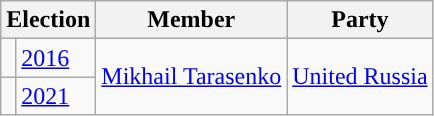<table class="wikitable">
<tr>
<th colspan="2">Election</th>
<th>Member</th>
<th>Party</th>
</tr>
<tr>
<td style="background-color: "></td>
<td><a href='#'>2016</a></td>
<td rowspan=2><a href='#'>Mikhail Tarasenko</a></td>
<td rowspan=2><a href='#'>United Russia</a></td>
</tr>
<tr>
<td style="background-color: "></td>
<td><a href='#'>2021</a></td>
</tr>
</table>
